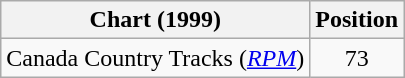<table class="wikitable sortable">
<tr>
<th scope="col">Chart (1999)</th>
<th scope="col">Position</th>
</tr>
<tr>
<td>Canada Country Tracks (<em><a href='#'>RPM</a></em>)</td>
<td align="center">73</td>
</tr>
</table>
